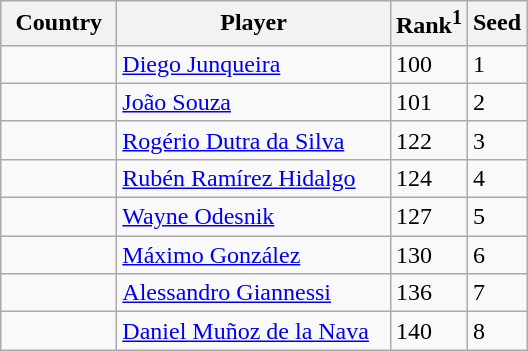<table class="sortable wikitable">
<tr>
<th width="70">Country</th>
<th width="175">Player</th>
<th>Rank<sup>1</sup></th>
<th>Seed</th>
</tr>
<tr>
<td></td>
<td><a href='#'>Diego Junqueira</a></td>
<td>100</td>
<td>1</td>
</tr>
<tr>
<td></td>
<td><a href='#'>João Souza</a></td>
<td>101</td>
<td>2</td>
</tr>
<tr>
<td></td>
<td><a href='#'>Rogério Dutra da Silva</a></td>
<td>122</td>
<td>3</td>
</tr>
<tr>
<td></td>
<td><a href='#'>Rubén Ramírez Hidalgo</a></td>
<td>124</td>
<td>4</td>
</tr>
<tr>
<td></td>
<td><a href='#'>Wayne Odesnik</a></td>
<td>127</td>
<td>5</td>
</tr>
<tr>
<td></td>
<td><a href='#'>Máximo González</a></td>
<td>130</td>
<td>6</td>
</tr>
<tr>
<td></td>
<td><a href='#'>Alessandro Giannessi</a></td>
<td>136</td>
<td>7</td>
</tr>
<tr>
<td></td>
<td><a href='#'>Daniel Muñoz de la Nava</a></td>
<td>140</td>
<td>8</td>
</tr>
</table>
